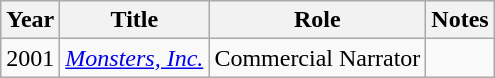<table class="wikitable sortable">
<tr>
<th>Year</th>
<th>Title</th>
<th>Role</th>
<th>Notes</th>
</tr>
<tr>
<td>2001</td>
<td><em><a href='#'>Monsters, Inc.</a></em></td>
<td>Commercial Narrator</td>
<td></td>
</tr>
</table>
